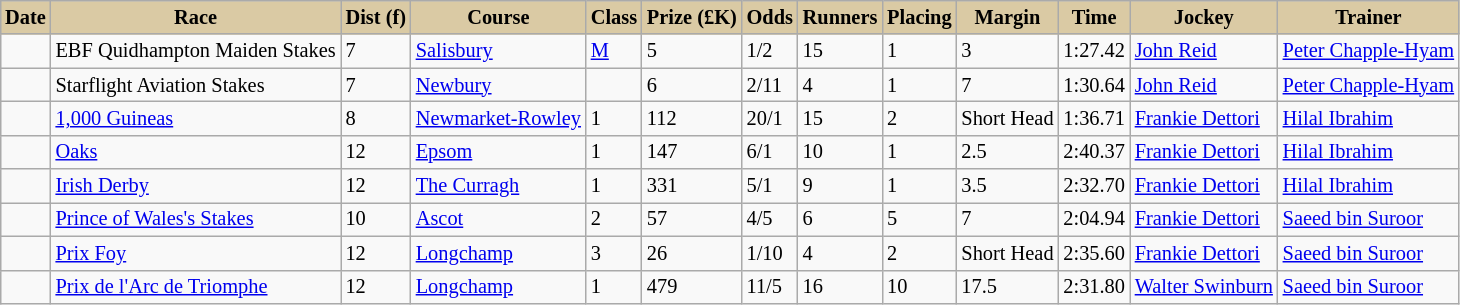<table class = "wikitable sortable" | border="1" cellpadding="1" style=" text-align:centre; margin-left:1em; float:middle ;border-collapse: collapse; font-size:85%">
<tr style="background:#dacaa4; text-align:center;">
<th style="background:#dacaa4;">Date</th>
<th style="background:#dacaa4;">Race</th>
<th style="background:#dacaa4;">Dist (f)</th>
<th style="background:#dacaa4;">Course</th>
<th style="background:#dacaa4;">Class</th>
<th style="background:#dacaa4;">Prize (£K)</th>
<th style="background:#dacaa4;">Odds</th>
<th style="background:#dacaa4;">Runners</th>
<th style="background:#dacaa4;">Placing</th>
<th style="background:#dacaa4;">Margin</th>
<th style="background:#dacaa4;">Time</th>
<th style="background:#dacaa4;">Jockey</th>
<th style="background:#dacaa4;">Trainer</th>
</tr>
<tr>
<td></td>
<td>EBF Quidhampton Maiden Stakes</td>
<td>7</td>
<td><a href='#'>Salisbury</a></td>
<td><a href='#'>M</a></td>
<td>5</td>
<td>1/2</td>
<td>15</td>
<td>1</td>
<td>3</td>
<td>1:27.42</td>
<td><a href='#'>John Reid</a></td>
<td><a href='#'>Peter Chapple-Hyam</a></td>
</tr>
<tr>
<td></td>
<td>Starflight Aviation Stakes</td>
<td>7</td>
<td><a href='#'>Newbury</a></td>
<td></td>
<td>6</td>
<td>2/11</td>
<td>4</td>
<td>1</td>
<td>7</td>
<td>1:30.64</td>
<td><a href='#'>John Reid</a></td>
<td><a href='#'>Peter Chapple-Hyam</a></td>
</tr>
<tr>
<td></td>
<td><a href='#'>1,000 Guineas</a></td>
<td>8</td>
<td><a href='#'>Newmarket-Rowley</a></td>
<td>1</td>
<td>112</td>
<td>20/1</td>
<td>15</td>
<td>2</td>
<td>Short Head</td>
<td>1:36.71</td>
<td><a href='#'>Frankie Dettori</a></td>
<td><a href='#'>Hilal Ibrahim</a></td>
</tr>
<tr>
<td></td>
<td><a href='#'>Oaks</a></td>
<td>12</td>
<td><a href='#'>Epsom</a></td>
<td>1</td>
<td>147</td>
<td>6/1</td>
<td>10</td>
<td>1</td>
<td>2.5</td>
<td>2:40.37</td>
<td><a href='#'>Frankie Dettori</a></td>
<td><a href='#'>Hilal Ibrahim</a></td>
</tr>
<tr>
<td></td>
<td><a href='#'>Irish Derby</a></td>
<td>12</td>
<td><a href='#'>The Curragh</a></td>
<td>1</td>
<td>331</td>
<td>5/1</td>
<td>9</td>
<td>1</td>
<td>3.5</td>
<td>2:32.70</td>
<td><a href='#'>Frankie Dettori</a></td>
<td><a href='#'>Hilal Ibrahim</a></td>
</tr>
<tr>
<td></td>
<td><a href='#'>Prince of Wales's Stakes</a></td>
<td>10</td>
<td><a href='#'>Ascot</a></td>
<td>2</td>
<td>57</td>
<td>4/5</td>
<td>6</td>
<td>5</td>
<td>7</td>
<td>2:04.94</td>
<td><a href='#'>Frankie Dettori</a></td>
<td><a href='#'>Saeed bin Suroor</a></td>
</tr>
<tr>
<td></td>
<td><a href='#'>Prix Foy</a></td>
<td>12</td>
<td><a href='#'>Longchamp</a></td>
<td>3</td>
<td>26</td>
<td>1/10</td>
<td>4</td>
<td>2</td>
<td>Short Head</td>
<td>2:35.60</td>
<td><a href='#'>Frankie Dettori</a></td>
<td><a href='#'>Saeed bin Suroor</a></td>
</tr>
<tr>
<td></td>
<td><a href='#'>Prix de l'Arc de Triomphe</a></td>
<td>12</td>
<td><a href='#'>Longchamp</a></td>
<td>1</td>
<td>479</td>
<td>11/5</td>
<td>16</td>
<td>10</td>
<td>17.5</td>
<td>2:31.80</td>
<td><a href='#'>Walter Swinburn</a></td>
<td><a href='#'>Saeed bin Suroor</a></td>
</tr>
</table>
